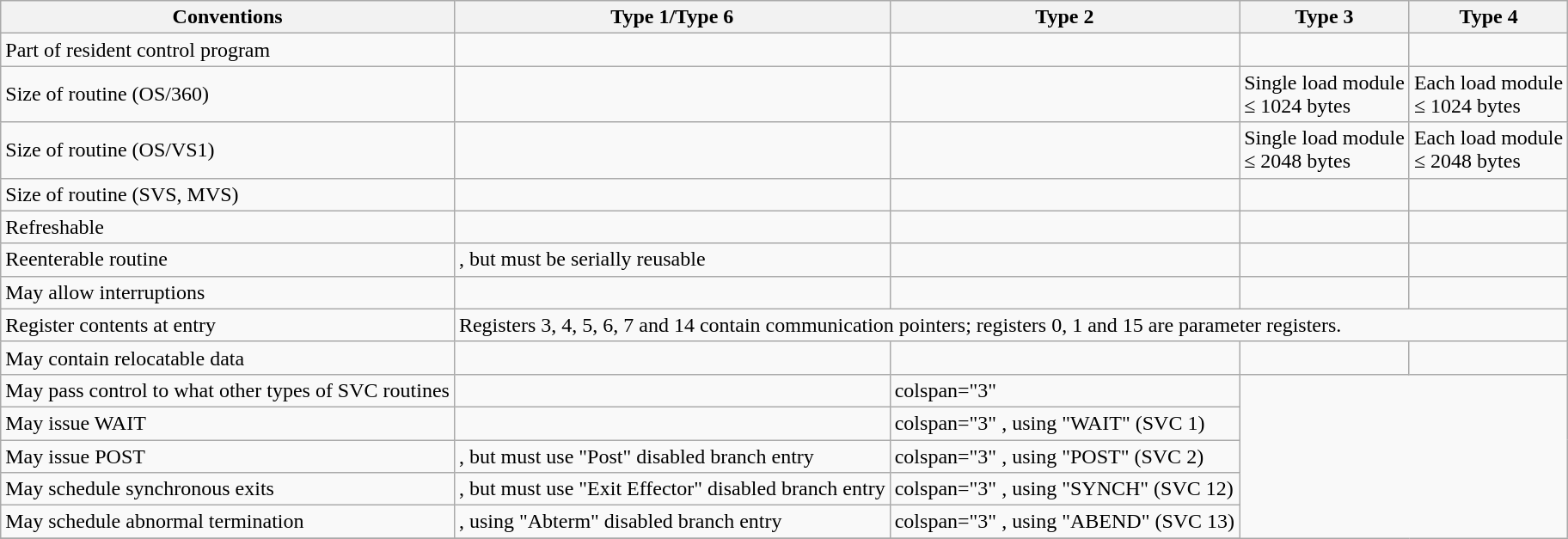<table class="wikitable">
<tr>
<th>Conventions</th>
<th>Type 1/Type 6</th>
<th>Type 2</th>
<th>Type 3</th>
<th>Type 4</th>
</tr>
<tr>
<td>Part of resident control program</td>
<td></td>
<td></td>
<td></td>
<td></td>
</tr>
<tr>
<td>Size of routine (OS/360)</td>
<td></td>
<td></td>
<td>Single load module<br>≤ 1024 bytes</td>
<td>Each load module<br>≤ 1024 bytes</td>
</tr>
<tr>
<td>Size of routine (OS/VS1)</td>
<td></td>
<td></td>
<td>Single load module<br>≤ 2048 bytes</td>
<td>Each load module<br>≤ 2048 bytes</td>
</tr>
<tr>
<td>Size of routine (SVS, MVS)</td>
<td></td>
<td></td>
<td></td>
<td></td>
</tr>
<tr>
<td>Refreshable</td>
<td></td>
<td></td>
<td></td>
<td></td>
</tr>
<tr>
<td>Reenterable routine</td>
<td>, but must be serially reusable</td>
<td></td>
<td></td>
<td></td>
</tr>
<tr>
<td>May allow interruptions</td>
<td></td>
<td></td>
<td></td>
<td></td>
</tr>
<tr>
<td>Register contents at entry</td>
<td colspan="4">Registers 3, 4, 5, 6, 7 and 14 contain communication pointers; registers 0, 1 and 15 are parameter registers.</td>
</tr>
<tr>
<td>May contain relocatable data</td>
<td></td>
<td></td>
<td></td>
<td></td>
</tr>
<tr>
<td>May pass control to what other types of SVC routines</td>
<td></td>
<td>colspan="3" </td>
</tr>
<tr>
<td>May issue WAIT</td>
<td></td>
<td>colspan="3" , using "WAIT" (SVC 1)</td>
</tr>
<tr>
<td>May issue POST</td>
<td>, but must use "Post" disabled branch entry</td>
<td>colspan="3" , using "POST" (SVC 2)</td>
</tr>
<tr>
<td>May schedule synchronous exits</td>
<td>, but must use "Exit Effector" disabled branch entry</td>
<td>colspan="3" , using "SYNCH" (SVC 12)</td>
</tr>
<tr>
<td>May schedule abnormal termination</td>
<td>, using "Abterm" disabled branch entry</td>
<td>colspan="3" , using "ABEND" (SVC 13)</td>
</tr>
<tr>
</tr>
</table>
